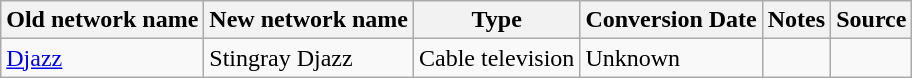<table class="wikitable">
<tr>
<th>Old network name</th>
<th>New network name</th>
<th>Type</th>
<th>Conversion Date</th>
<th>Notes</th>
<th>Source</th>
</tr>
<tr>
<td><a href='#'>Djazz</a></td>
<td>Stingray Djazz</td>
<td>Cable television</td>
<td>Unknown</td>
<td></td>
<td></td>
</tr>
</table>
